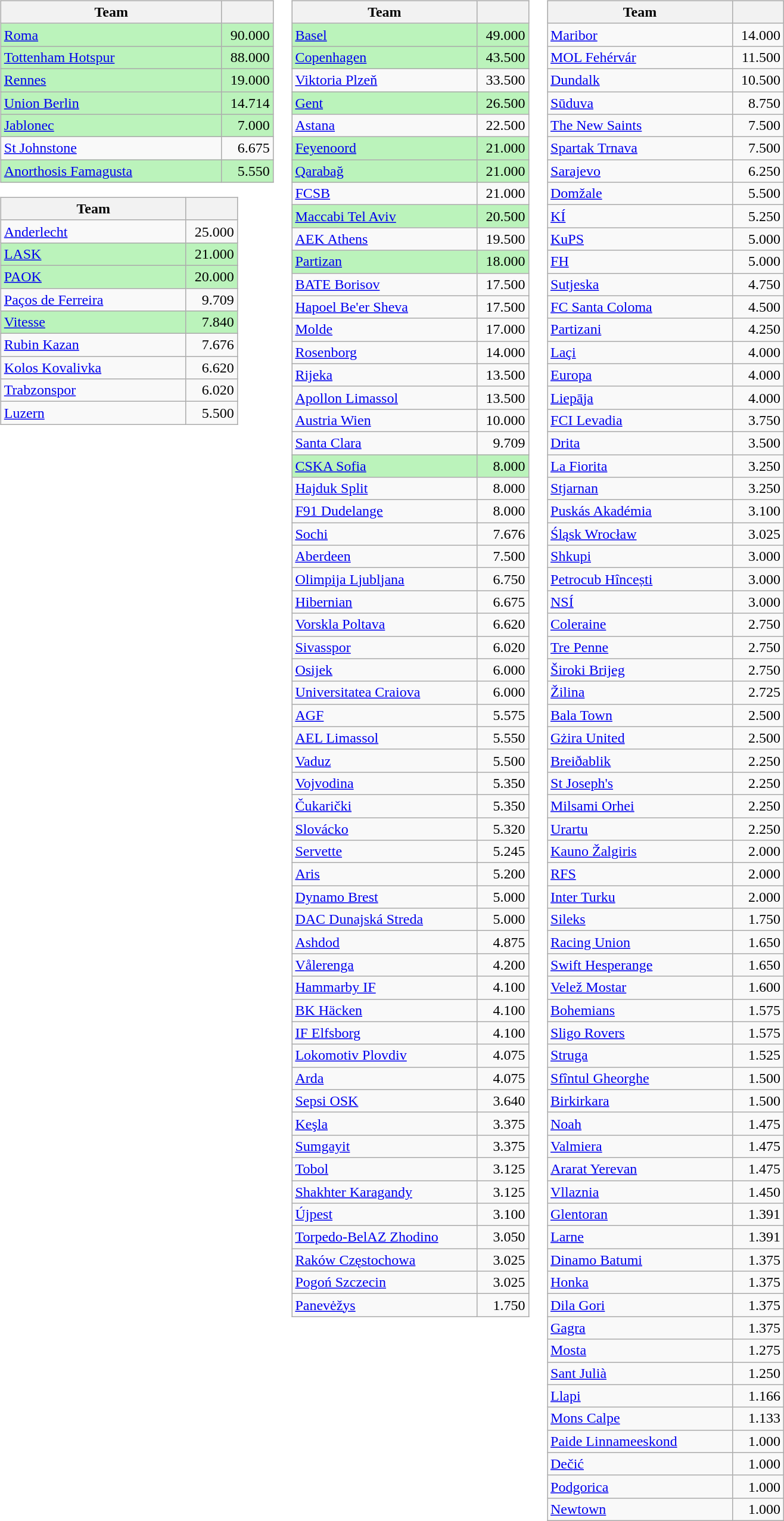<table>
<tr valign=top>
<td><br><table class="wikitable">
<tr>
<th width=240>Team</th>
<th width=50></th>
</tr>
<tr bgcolor=#BBF3BB>
<td> <a href='#'>Roma</a></td>
<td align=right>90.000</td>
</tr>
<tr bgcolor=#BBF3BB>
<td> <a href='#'>Tottenham Hotspur</a></td>
<td align=right>88.000</td>
</tr>
<tr bgcolor=#BBF3BB>
<td> <a href='#'>Rennes</a></td>
<td align=right>19.000</td>
</tr>
<tr bgcolor=#BBF3BB>
<td> <a href='#'>Union Berlin</a></td>
<td align=right>14.714</td>
</tr>
<tr bgcolor=#BBF3BB>
<td> <a href='#'>Jablonec</a></td>
<td align=right>7.000</td>
</tr>
<tr>
<td> <a href='#'>St Johnstone</a></td>
<td align=right>6.675</td>
</tr>
<tr bgcolor=#BBF3BB>
<td> <a href='#'>Anorthosis Famagusta</a></td>
<td align=right>5.550</td>
</tr>
</table>
<table class="wikitable">
<tr>
<th width=200>Team</th>
<th width=50></th>
</tr>
<tr>
<td> <a href='#'>Anderlecht</a></td>
<td align=right>25.000</td>
</tr>
<tr bgcolor=#BBF3BB>
<td> <a href='#'>LASK</a></td>
<td align=right>21.000</td>
</tr>
<tr bgcolor=#BBF3BB>
<td> <a href='#'>PAOK</a></td>
<td align=right>20.000</td>
</tr>
<tr>
<td> <a href='#'>Paços de Ferreira</a></td>
<td align=right>9.709</td>
</tr>
<tr bgcolor=#BBF3BB>
<td> <a href='#'>Vitesse</a></td>
<td align=right>7.840</td>
</tr>
<tr>
<td> <a href='#'>Rubin Kazan</a></td>
<td align=right>7.676</td>
</tr>
<tr>
<td> <a href='#'>Kolos Kovalivka</a></td>
<td align=right>6.620</td>
</tr>
<tr>
<td> <a href='#'>Trabzonspor</a></td>
<td align=right>6.020</td>
</tr>
<tr>
<td> <a href='#'>Luzern</a></td>
<td align=right>5.500</td>
</tr>
</table>
</td>
<td><br><table class="wikitable">
<tr>
<th width=200>Team</th>
<th width=50></th>
</tr>
<tr bgcolor=#BBF3BB>
<td> <a href='#'>Basel</a></td>
<td align=right>49.000</td>
</tr>
<tr bgcolor=#BBF3BB>
<td> <a href='#'>Copenhagen</a></td>
<td align=right>43.500</td>
</tr>
<tr>
<td> <a href='#'>Viktoria Plzeň</a></td>
<td align=right>33.500</td>
</tr>
<tr bgcolor=#BBF3BB>
<td> <a href='#'>Gent</a></td>
<td align=right>26.500</td>
</tr>
<tr>
<td> <a href='#'>Astana</a></td>
<td align=right>22.500</td>
</tr>
<tr bgcolor=#BBF3BB>
<td> <a href='#'>Feyenoord</a></td>
<td align=right>21.000</td>
</tr>
<tr bgcolor=#BBF3BB>
<td> <a href='#'>Qarabağ</a></td>
<td align=right>21.000</td>
</tr>
<tr>
<td> <a href='#'>FCSB</a></td>
<td align=right>21.000</td>
</tr>
<tr bgcolor=#BBF3BB>
<td> <a href='#'>Maccabi Tel Aviv</a></td>
<td align=right>20.500</td>
</tr>
<tr>
<td> <a href='#'>AEK Athens</a></td>
<td align=right>19.500</td>
</tr>
<tr bgcolor=#BBF3BB>
<td> <a href='#'>Partizan</a></td>
<td align=right>18.000</td>
</tr>
<tr>
<td> <a href='#'>BATE Borisov</a></td>
<td align=right>17.500</td>
</tr>
<tr>
<td> <a href='#'>Hapoel Be'er Sheva</a></td>
<td align=right>17.500</td>
</tr>
<tr>
<td> <a href='#'>Molde</a></td>
<td align=right>17.000</td>
</tr>
<tr>
<td> <a href='#'>Rosenborg</a></td>
<td align=right>14.000</td>
</tr>
<tr>
<td> <a href='#'>Rijeka</a></td>
<td align=right>13.500</td>
</tr>
<tr>
<td> <a href='#'>Apollon Limassol</a></td>
<td align=right>13.500</td>
</tr>
<tr>
<td> <a href='#'>Austria Wien</a></td>
<td align=right>10.000</td>
</tr>
<tr>
<td> <a href='#'>Santa Clara</a></td>
<td align=right>9.709</td>
</tr>
<tr bgcolor=#BBF3BB>
<td> <a href='#'>CSKA Sofia</a></td>
<td align=right>8.000</td>
</tr>
<tr>
<td> <a href='#'>Hajduk Split</a></td>
<td align=right>8.000</td>
</tr>
<tr>
<td> <a href='#'>F91 Dudelange</a></td>
<td align=right>8.000</td>
</tr>
<tr>
<td> <a href='#'>Sochi</a></td>
<td align=right>7.676</td>
</tr>
<tr>
<td> <a href='#'>Aberdeen</a></td>
<td align=right>7.500</td>
</tr>
<tr>
<td> <a href='#'>Olimpija Ljubljana</a></td>
<td align=right>6.750</td>
</tr>
<tr>
<td> <a href='#'>Hibernian</a></td>
<td align=right>6.675</td>
</tr>
<tr>
<td> <a href='#'>Vorskla Poltava</a></td>
<td align=right>6.620</td>
</tr>
<tr>
<td> <a href='#'>Sivasspor</a></td>
<td align=right>6.020</td>
</tr>
<tr>
<td> <a href='#'>Osijek</a></td>
<td align=right>6.000</td>
</tr>
<tr>
<td> <a href='#'>Universitatea Craiova</a></td>
<td align=right>6.000</td>
</tr>
<tr>
<td> <a href='#'>AGF</a></td>
<td align=right>5.575</td>
</tr>
<tr>
<td> <a href='#'>AEL Limassol</a></td>
<td align=right>5.550</td>
</tr>
<tr>
<td> <a href='#'>Vaduz</a></td>
<td align=right>5.500</td>
</tr>
<tr>
<td> <a href='#'>Vojvodina</a></td>
<td align=right>5.350</td>
</tr>
<tr>
<td> <a href='#'>Čukarički</a></td>
<td align=right>5.350</td>
</tr>
<tr>
<td> <a href='#'>Slovácko</a></td>
<td align=right>5.320</td>
</tr>
<tr>
<td> <a href='#'>Servette</a></td>
<td align=right>5.245</td>
</tr>
<tr>
<td> <a href='#'>Aris</a></td>
<td align=right>5.200</td>
</tr>
<tr>
<td> <a href='#'>Dynamo Brest</a></td>
<td align=right>5.000</td>
</tr>
<tr>
<td> <a href='#'>DAC Dunajská Streda</a></td>
<td align=right>5.000</td>
</tr>
<tr>
<td> <a href='#'>Ashdod</a></td>
<td align=right>4.875</td>
</tr>
<tr>
<td> <a href='#'>Vålerenga</a></td>
<td align=right>4.200</td>
</tr>
<tr>
<td> <a href='#'>Hammarby IF</a></td>
<td align=right>4.100</td>
</tr>
<tr>
<td> <a href='#'>BK Häcken</a></td>
<td align=right>4.100</td>
</tr>
<tr>
<td> <a href='#'>IF Elfsborg</a></td>
<td align=right>4.100</td>
</tr>
<tr>
<td> <a href='#'>Lokomotiv Plovdiv</a></td>
<td align=right>4.075</td>
</tr>
<tr>
<td> <a href='#'>Arda</a></td>
<td align=right>4.075</td>
</tr>
<tr>
<td> <a href='#'>Sepsi OSK</a></td>
<td align=right>3.640</td>
</tr>
<tr>
<td> <a href='#'>Keşla</a></td>
<td align=right>3.375</td>
</tr>
<tr>
<td> <a href='#'>Sumgayit</a></td>
<td align=right>3.375</td>
</tr>
<tr>
<td> <a href='#'>Tobol</a></td>
<td align=right>3.125</td>
</tr>
<tr>
<td> <a href='#'>Shakhter Karagandy</a></td>
<td align=right>3.125</td>
</tr>
<tr>
<td> <a href='#'>Újpest</a></td>
<td align=right>3.100</td>
</tr>
<tr>
<td> <a href='#'>Torpedo-BelAZ Zhodino</a></td>
<td align=right>3.050</td>
</tr>
<tr>
<td> <a href='#'>Raków Częstochowa</a></td>
<td align=right>3.025</td>
</tr>
<tr>
<td> <a href='#'>Pogoń Szczecin</a></td>
<td align=right>3.025</td>
</tr>
<tr>
<td> <a href='#'>Panevėžys</a></td>
<td align=right>1.750</td>
</tr>
</table>
</td>
<td><br><table class="wikitable">
<tr>
<th width=200>Team</th>
<th width=50></th>
</tr>
<tr>
<td> <a href='#'>Maribor</a></td>
<td align=right>14.000</td>
</tr>
<tr>
<td> <a href='#'>MOL Fehérvár</a></td>
<td align=right>11.500</td>
</tr>
<tr>
<td> <a href='#'>Dundalk</a></td>
<td align=right>10.500</td>
</tr>
<tr>
<td> <a href='#'>Sūduva</a></td>
<td align=right>8.750</td>
</tr>
<tr>
<td> <a href='#'>The New Saints</a></td>
<td align=right>7.500</td>
</tr>
<tr>
<td> <a href='#'>Spartak Trnava</a></td>
<td align=right>7.500</td>
</tr>
<tr>
<td> <a href='#'>Sarajevo</a></td>
<td align=right>6.250</td>
</tr>
<tr>
<td> <a href='#'>Domžale</a></td>
<td align=right>5.500</td>
</tr>
<tr>
<td> <a href='#'>KÍ</a></td>
<td align=right>5.250</td>
</tr>
<tr>
<td> <a href='#'>KuPS</a></td>
<td align=right>5.000</td>
</tr>
<tr>
<td> <a href='#'>FH</a></td>
<td align=right>5.000</td>
</tr>
<tr>
<td> <a href='#'>Sutjeska</a></td>
<td align=right>4.750</td>
</tr>
<tr>
<td> <a href='#'>FC Santa Coloma</a></td>
<td align=right>4.500</td>
</tr>
<tr>
<td> <a href='#'>Partizani</a></td>
<td align=right>4.250</td>
</tr>
<tr>
<td> <a href='#'>Laçi</a></td>
<td align=right>4.000</td>
</tr>
<tr>
<td> <a href='#'>Europa</a></td>
<td align=right>4.000</td>
</tr>
<tr>
<td> <a href='#'>Liepāja</a></td>
<td align=right>4.000</td>
</tr>
<tr>
<td> <a href='#'>FCI Levadia</a></td>
<td align=right>3.750</td>
</tr>
<tr>
<td> <a href='#'>Drita</a></td>
<td align=right>3.500</td>
</tr>
<tr>
<td> <a href='#'>La Fiorita</a></td>
<td align=right>3.250</td>
</tr>
<tr>
<td> <a href='#'>Stjarnan</a></td>
<td align=right>3.250</td>
</tr>
<tr>
<td> <a href='#'>Puskás Akadémia</a></td>
<td align=right>3.100</td>
</tr>
<tr>
<td> <a href='#'>Śląsk Wrocław</a></td>
<td align=right>3.025</td>
</tr>
<tr>
<td> <a href='#'>Shkupi</a></td>
<td align=right>3.000</td>
</tr>
<tr>
<td> <a href='#'>Petrocub Hîncești</a></td>
<td align=right>3.000</td>
</tr>
<tr>
<td> <a href='#'>NSÍ</a></td>
<td align=right>3.000</td>
</tr>
<tr>
<td> <a href='#'>Coleraine</a></td>
<td align=right>2.750</td>
</tr>
<tr>
<td> <a href='#'>Tre Penne</a></td>
<td align=right>2.750</td>
</tr>
<tr>
<td> <a href='#'>Široki Brijeg</a></td>
<td align=right>2.750</td>
</tr>
<tr>
<td> <a href='#'>Žilina</a></td>
<td align=right>2.725</td>
</tr>
<tr>
<td> <a href='#'>Bala Town</a></td>
<td align=right>2.500</td>
</tr>
<tr>
<td> <a href='#'>Gżira United</a></td>
<td align=right>2.500</td>
</tr>
<tr>
<td> <a href='#'>Breiðablik</a></td>
<td align=right>2.250</td>
</tr>
<tr>
<td> <a href='#'>St Joseph's</a></td>
<td align=right>2.250</td>
</tr>
<tr>
<td> <a href='#'>Milsami Orhei</a></td>
<td align=right>2.250</td>
</tr>
<tr>
<td> <a href='#'>Urartu</a></td>
<td align=right>2.250</td>
</tr>
<tr>
<td> <a href='#'>Kauno Žalgiris</a></td>
<td align=right>2.000</td>
</tr>
<tr>
<td> <a href='#'>RFS</a></td>
<td align=right>2.000</td>
</tr>
<tr>
<td> <a href='#'>Inter Turku</a></td>
<td align=right>2.000</td>
</tr>
<tr>
<td> <a href='#'>Sileks</a></td>
<td align=right>1.750</td>
</tr>
<tr>
<td> <a href='#'>Racing Union</a></td>
<td align=right>1.650</td>
</tr>
<tr>
<td> <a href='#'>Swift Hesperange</a></td>
<td align=right>1.650</td>
</tr>
<tr>
<td> <a href='#'>Velež Mostar</a></td>
<td align=right>1.600</td>
</tr>
<tr>
<td> <a href='#'>Bohemians</a></td>
<td align=right>1.575</td>
</tr>
<tr>
<td> <a href='#'>Sligo Rovers</a></td>
<td align=right>1.575</td>
</tr>
<tr>
<td> <a href='#'>Struga</a></td>
<td align=right>1.525</td>
</tr>
<tr>
<td> <a href='#'>Sfîntul Gheorghe</a></td>
<td align=right>1.500</td>
</tr>
<tr>
<td> <a href='#'>Birkirkara</a></td>
<td align=right>1.500</td>
</tr>
<tr>
<td> <a href='#'>Noah</a></td>
<td align=right>1.475</td>
</tr>
<tr>
<td> <a href='#'>Valmiera</a></td>
<td align=right>1.475</td>
</tr>
<tr>
<td> <a href='#'>Ararat Yerevan</a></td>
<td align=right>1.475</td>
</tr>
<tr>
<td> <a href='#'>Vllaznia</a></td>
<td align=right>1.450</td>
</tr>
<tr>
<td> <a href='#'>Glentoran</a></td>
<td align=right>1.391</td>
</tr>
<tr>
<td> <a href='#'>Larne</a></td>
<td align=right>1.391</td>
</tr>
<tr>
<td> <a href='#'>Dinamo Batumi</a></td>
<td align=right>1.375</td>
</tr>
<tr>
<td> <a href='#'>Honka</a></td>
<td align=right>1.375</td>
</tr>
<tr>
<td> <a href='#'>Dila Gori</a></td>
<td align=right>1.375</td>
</tr>
<tr>
<td> <a href='#'>Gagra</a></td>
<td align=right>1.375</td>
</tr>
<tr>
<td> <a href='#'>Mosta</a></td>
<td align=right>1.275</td>
</tr>
<tr>
<td> <a href='#'>Sant Julià</a></td>
<td align=right>1.250</td>
</tr>
<tr>
<td> <a href='#'>Llapi</a></td>
<td align=right>1.166</td>
</tr>
<tr>
<td> <a href='#'>Mons Calpe</a></td>
<td align=right>1.133</td>
</tr>
<tr>
<td> <a href='#'>Paide Linnameeskond</a></td>
<td align=right>1.000</td>
</tr>
<tr>
<td> <a href='#'>Dečić</a></td>
<td align=right>1.000</td>
</tr>
<tr>
<td> <a href='#'>Podgorica</a></td>
<td align=right>1.000</td>
</tr>
<tr>
<td> <a href='#'>Newtown</a></td>
<td align=right>1.000</td>
</tr>
</table>
</td>
</tr>
</table>
